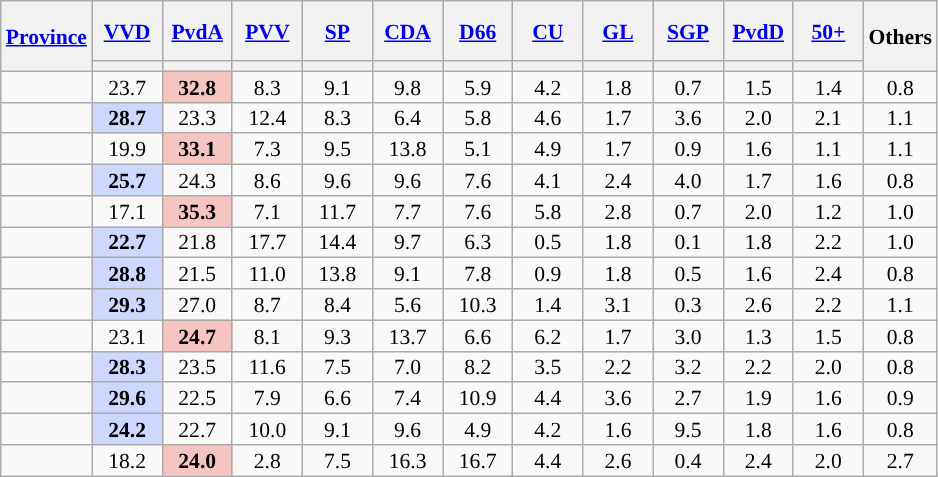<table class="wikitable sortable" style="text-align:center;font-size:90%;line-height:14px">
<tr style="height:40px;">
<th rowspan="2"><a href='#'>Province</a></th>
<th style="width:40px;"><a href='#'>VVD</a></th>
<th style="width:40px;"><a href='#'>PvdA</a></th>
<th style="width:40px;"><a href='#'>PVV</a></th>
<th style="width:40px;"><a href='#'>SP</a></th>
<th style="width:40px;"><a href='#'>CDA</a></th>
<th style="width:40px;"><a href='#'>D66</a></th>
<th style="width:40px;"><a href='#'>CU</a></th>
<th style="width:40px;"><a href='#'>GL</a></th>
<th style="width:40px;"><a href='#'>SGP</a></th>
<th style="width:40px;"><a href='#'>PvdD</a></th>
<th style="width:40px;"><a href='#'>50+</a></th>
<th style="width:40px;" rowspan="2">Others</th>
</tr>
<tr>
<th style="background:"></th>
<th style="background:"></th>
<th style="background:"></th>
<th style="background:"></th>
<th style="background:"></th>
<th style="background:"></th>
<th style="background:"></th>
<th style="background:"></th>
<th style="background:"></th>
<th style="background:"></th>
<th style="background:"></th>
</tr>
<tr>
<td align="left"></td>
<td>23.7</td>
<td style="background:#F6C5C1;"><strong>32.8</strong></td>
<td>8.3</td>
<td>9.1</td>
<td>9.8</td>
<td>5.9</td>
<td>4.2</td>
<td>1.8</td>
<td>0.7</td>
<td>1.5</td>
<td>1.4</td>
<td>0.8</td>
</tr>
<tr>
<td align="left"></td>
<td style="background:#CED7FD;"><strong>28.7</strong></td>
<td>23.3</td>
<td>12.4</td>
<td>8.3</td>
<td>6.4</td>
<td>5.8</td>
<td>4.6</td>
<td>1.7</td>
<td>3.6</td>
<td>2.0</td>
<td>2.1</td>
<td>1.1</td>
</tr>
<tr>
<td align="left"></td>
<td>19.9</td>
<td style="background:#F6C5C1;"><strong>33.1</strong></td>
<td>7.3</td>
<td>9.5</td>
<td>13.8</td>
<td>5.1</td>
<td>4.9</td>
<td>1.7</td>
<td>0.9</td>
<td>1.6</td>
<td>1.1</td>
<td>1.1</td>
</tr>
<tr>
<td align="left"></td>
<td style="background:#CED7FD;"><strong>25.7</strong></td>
<td>24.3</td>
<td>8.6</td>
<td>9.6</td>
<td>9.6</td>
<td>7.6</td>
<td>4.1</td>
<td>2.4</td>
<td>4.0</td>
<td>1.7</td>
<td>1.6</td>
<td>0.8</td>
</tr>
<tr>
<td align="left"></td>
<td>17.1</td>
<td style="background:#F6C5C1;"><strong>35.3</strong></td>
<td>7.1</td>
<td>11.7</td>
<td>7.7</td>
<td>7.6</td>
<td>5.8</td>
<td>2.8</td>
<td>0.7</td>
<td>2.0</td>
<td>1.2</td>
<td>1.0</td>
</tr>
<tr>
<td align="left"></td>
<td style="background:#CED7FD;"><strong>22.7</strong></td>
<td>21.8</td>
<td>17.7</td>
<td>14.4</td>
<td>9.7</td>
<td>6.3</td>
<td>0.5</td>
<td>1.8</td>
<td>0.1</td>
<td>1.8</td>
<td>2.2</td>
<td>1.0</td>
</tr>
<tr>
<td align="left"></td>
<td style="background:#CED7FD;"><strong>28.8</strong></td>
<td>21.5</td>
<td>11.0</td>
<td>13.8</td>
<td>9.1</td>
<td>7.8</td>
<td>0.9</td>
<td>1.8</td>
<td>0.5</td>
<td>1.6</td>
<td>2.4</td>
<td>0.8</td>
</tr>
<tr>
<td align="left"></td>
<td style="background:#CED7FD;"><strong>29.3</strong></td>
<td>27.0</td>
<td>8.7</td>
<td>8.4</td>
<td>5.6</td>
<td>10.3</td>
<td>1.4</td>
<td>3.1</td>
<td>0.3</td>
<td>2.6</td>
<td>2.2</td>
<td>1.1</td>
</tr>
<tr>
<td align="left"></td>
<td>23.1</td>
<td style="background:#F6C5C1;"><strong>24.7</strong></td>
<td>8.1</td>
<td>9.3</td>
<td>13.7</td>
<td>6.6</td>
<td>6.2</td>
<td>1.7</td>
<td>3.0</td>
<td>1.3</td>
<td>1.5</td>
<td>0.8</td>
</tr>
<tr>
<td align="left"></td>
<td style="background:#CED7FD;"><strong>28.3</strong></td>
<td>23.5</td>
<td>11.6</td>
<td>7.5</td>
<td>7.0</td>
<td>8.2</td>
<td>3.5</td>
<td>2.2</td>
<td>3.2</td>
<td>2.2</td>
<td>2.0</td>
<td>0.8</td>
</tr>
<tr>
<td align="left"></td>
<td style="background:#CED7FD;"><strong>29.6</strong></td>
<td>22.5</td>
<td>7.9</td>
<td>6.6</td>
<td>7.4</td>
<td>10.9</td>
<td>4.4</td>
<td>3.6</td>
<td>2.7</td>
<td>1.9</td>
<td>1.6</td>
<td>0.9</td>
</tr>
<tr>
<td align="left"></td>
<td style="background:#CED7FD;"><strong>24.2</strong></td>
<td>22.7</td>
<td>10.0</td>
<td>9.1</td>
<td>9.6</td>
<td>4.9</td>
<td>4.2</td>
<td>1.6</td>
<td>9.5</td>
<td>1.8</td>
<td>1.6</td>
<td>0.8</td>
</tr>
<tr>
<td align="left"><em></em></td>
<td>18.2</td>
<td style="background:#F6C5C1;"><strong>24.0</strong></td>
<td>2.8</td>
<td>7.5</td>
<td>16.3</td>
<td>16.7</td>
<td>4.4</td>
<td>2.6</td>
<td>0.4</td>
<td>2.4</td>
<td>2.0</td>
<td>2.7</td>
</tr>
</table>
